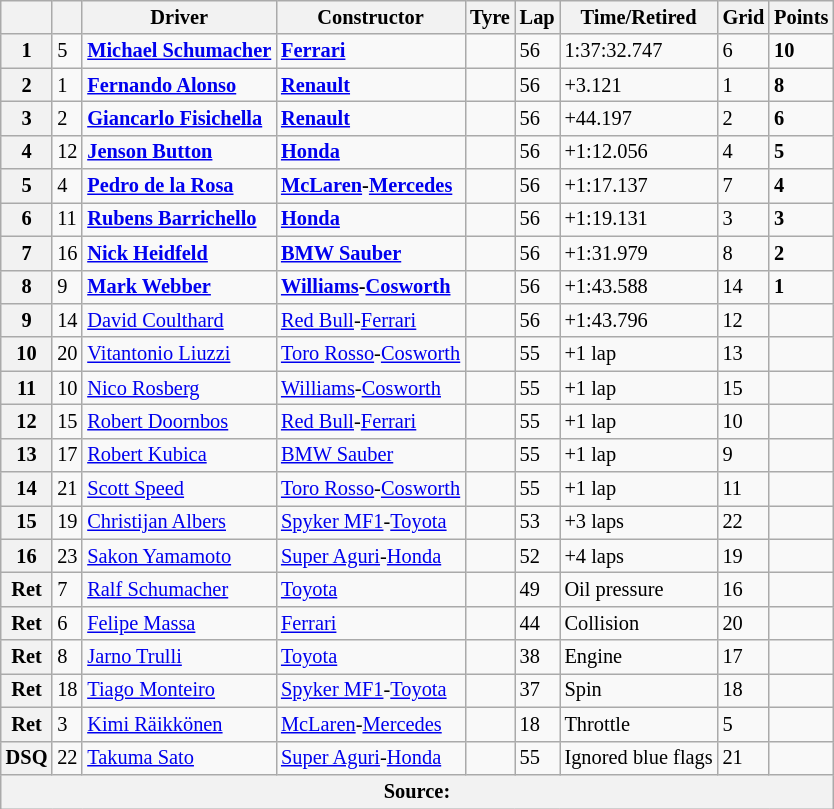<table class="wikitable" style="font-size: 85%;">
<tr>
<th></th>
<th></th>
<th>Driver</th>
<th>Constructor</th>
<th>Tyre</th>
<th>Lap</th>
<th>Time/Retired</th>
<th>Grid</th>
<th>Points</th>
</tr>
<tr>
<th>1</th>
<td>5</td>
<td> <strong><a href='#'>Michael Schumacher</a></strong></td>
<td><strong><a href='#'>Ferrari</a></strong></td>
<td></td>
<td>56</td>
<td>1:37:32.747</td>
<td>6</td>
<td><strong>10</strong></td>
</tr>
<tr>
<th>2</th>
<td>1</td>
<td> <strong><a href='#'>Fernando Alonso</a></strong></td>
<td><strong><a href='#'>Renault</a></strong></td>
<td></td>
<td>56</td>
<td>+3.121</td>
<td>1</td>
<td><strong>8</strong></td>
</tr>
<tr>
<th>3</th>
<td>2</td>
<td> <strong><a href='#'>Giancarlo Fisichella</a></strong></td>
<td><strong><a href='#'>Renault</a></strong></td>
<td></td>
<td>56</td>
<td>+44.197</td>
<td>2</td>
<td><strong>6</strong></td>
</tr>
<tr>
<th>4</th>
<td>12</td>
<td> <strong><a href='#'>Jenson Button</a></strong></td>
<td><strong><a href='#'>Honda</a></strong></td>
<td></td>
<td>56</td>
<td>+1:12.056</td>
<td>4</td>
<td><strong>5</strong></td>
</tr>
<tr>
<th>5</th>
<td>4</td>
<td> <strong><a href='#'>Pedro de la Rosa</a></strong></td>
<td><strong><a href='#'>McLaren</a>-<a href='#'>Mercedes</a></strong></td>
<td></td>
<td>56</td>
<td>+1:17.137</td>
<td>7</td>
<td><strong>4</strong></td>
</tr>
<tr>
<th>6</th>
<td>11</td>
<td> <strong><a href='#'>Rubens Barrichello</a></strong></td>
<td><strong><a href='#'>Honda</a></strong></td>
<td></td>
<td>56</td>
<td>+1:19.131</td>
<td>3</td>
<td><strong>3</strong></td>
</tr>
<tr>
<th>7</th>
<td>16</td>
<td> <strong><a href='#'>Nick Heidfeld</a></strong></td>
<td><strong><a href='#'>BMW Sauber</a></strong></td>
<td></td>
<td>56</td>
<td>+1:31.979</td>
<td>8</td>
<td><strong>2</strong></td>
</tr>
<tr>
<th>8</th>
<td>9</td>
<td> <strong><a href='#'>Mark Webber</a></strong></td>
<td><strong><a href='#'>Williams</a>-<a href='#'>Cosworth</a></strong></td>
<td></td>
<td>56</td>
<td>+1:43.588</td>
<td>14</td>
<td><strong>1</strong></td>
</tr>
<tr>
<th>9</th>
<td>14</td>
<td> <a href='#'>David Coulthard</a></td>
<td><a href='#'>Red Bull</a>-<a href='#'>Ferrari</a></td>
<td></td>
<td>56</td>
<td>+1:43.796</td>
<td>12</td>
<td></td>
</tr>
<tr>
<th>10</th>
<td>20</td>
<td> <a href='#'>Vitantonio Liuzzi</a></td>
<td><a href='#'>Toro Rosso</a>-<a href='#'>Cosworth</a></td>
<td></td>
<td>55</td>
<td>+1 lap</td>
<td>13</td>
<td></td>
</tr>
<tr>
<th>11</th>
<td>10</td>
<td> <a href='#'>Nico Rosberg</a></td>
<td><a href='#'>Williams</a>-<a href='#'>Cosworth</a></td>
<td></td>
<td>55</td>
<td>+1 lap</td>
<td>15</td>
<td></td>
</tr>
<tr>
<th>12</th>
<td>15</td>
<td> <a href='#'>Robert Doornbos</a></td>
<td><a href='#'>Red Bull</a>-<a href='#'>Ferrari</a></td>
<td></td>
<td>55</td>
<td>+1 lap</td>
<td>10</td>
<td></td>
</tr>
<tr>
<th>13</th>
<td>17</td>
<td> <a href='#'>Robert Kubica</a></td>
<td><a href='#'>BMW Sauber</a></td>
<td></td>
<td>55</td>
<td>+1 lap</td>
<td>9</td>
<td></td>
</tr>
<tr>
<th>14</th>
<td>21</td>
<td> <a href='#'>Scott Speed</a></td>
<td><a href='#'>Toro Rosso</a>-<a href='#'>Cosworth</a></td>
<td></td>
<td>55</td>
<td>+1 lap</td>
<td>11</td>
<td></td>
</tr>
<tr>
<th>15</th>
<td>19</td>
<td> <a href='#'>Christijan Albers</a></td>
<td><a href='#'>Spyker MF1</a>-<a href='#'>Toyota</a></td>
<td></td>
<td>53</td>
<td>+3 laps</td>
<td>22</td>
<td></td>
</tr>
<tr>
<th>16</th>
<td>23</td>
<td> <a href='#'>Sakon Yamamoto</a></td>
<td><a href='#'>Super Aguri</a>-<a href='#'>Honda</a></td>
<td></td>
<td>52</td>
<td>+4 laps</td>
<td>19</td>
<td></td>
</tr>
<tr>
<th>Ret</th>
<td>7</td>
<td> <a href='#'>Ralf Schumacher</a></td>
<td><a href='#'>Toyota</a></td>
<td></td>
<td>49</td>
<td>Oil pressure</td>
<td>16</td>
<td></td>
</tr>
<tr>
<th>Ret</th>
<td>6</td>
<td> <a href='#'>Felipe Massa</a></td>
<td><a href='#'>Ferrari</a></td>
<td></td>
<td>44</td>
<td>Collision</td>
<td>20</td>
<td></td>
</tr>
<tr>
<th>Ret</th>
<td>8</td>
<td> <a href='#'>Jarno Trulli</a></td>
<td><a href='#'>Toyota</a></td>
<td></td>
<td>38</td>
<td>Engine</td>
<td>17</td>
<td></td>
</tr>
<tr>
<th>Ret</th>
<td>18</td>
<td> <a href='#'>Tiago Monteiro</a></td>
<td><a href='#'>Spyker MF1</a>-<a href='#'>Toyota</a></td>
<td></td>
<td>37</td>
<td>Spin</td>
<td>18</td>
<td></td>
</tr>
<tr>
<th>Ret</th>
<td>3</td>
<td> <a href='#'>Kimi Räikkönen</a></td>
<td><a href='#'>McLaren</a>-<a href='#'>Mercedes</a></td>
<td></td>
<td>18</td>
<td>Throttle</td>
<td>5</td>
<td></td>
</tr>
<tr>
<th>DSQ</th>
<td>22</td>
<td> <a href='#'>Takuma Sato</a></td>
<td><a href='#'>Super Aguri</a>-<a href='#'>Honda</a></td>
<td></td>
<td>55</td>
<td>Ignored blue flags</td>
<td>21</td>
<td></td>
</tr>
<tr>
<th colspan="9">Source:</th>
</tr>
</table>
